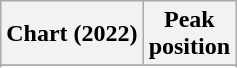<table class="wikitable sortable plainrowheaders" style="text-align:center">
<tr>
<th scope="col">Chart (2022)</th>
<th scope="col">Peak<br>position</th>
</tr>
<tr>
</tr>
<tr>
</tr>
<tr>
</tr>
<tr>
</tr>
<tr>
</tr>
</table>
